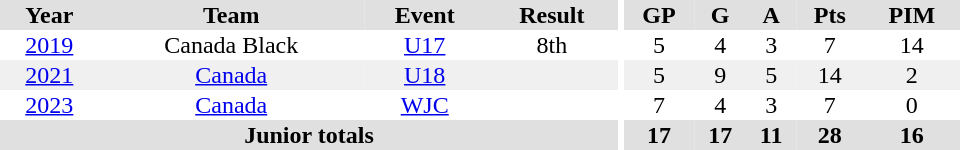<table border="0" cellpadding="1" cellspacing="0" ID="Table3" style="text-align:center; width:40em;">
<tr bgcolor="#e0e0e0">
<th>Year</th>
<th>Team</th>
<th>Event</th>
<th>Result</th>
<th rowspan="99" bgcolor="#ffffff"></th>
<th>GP</th>
<th>G</th>
<th>A</th>
<th>Pts</th>
<th>PIM</th>
</tr>
<tr>
<td><a href='#'>2019</a></td>
<td>Canada Black</td>
<td><a href='#'>U17</a></td>
<td>8th</td>
<td>5</td>
<td>4</td>
<td>3</td>
<td>7</td>
<td>14</td>
</tr>
<tr bgcolor="#f0f0f0">
<td><a href='#'>2021</a></td>
<td><a href='#'>Canada</a></td>
<td><a href='#'>U18</a></td>
<td></td>
<td>5</td>
<td>9</td>
<td>5</td>
<td>14</td>
<td>2</td>
</tr>
<tr>
<td><a href='#'>2023</a></td>
<td><a href='#'>Canada</a></td>
<td><a href='#'>WJC</a></td>
<td></td>
<td>7</td>
<td>4</td>
<td>3</td>
<td>7</td>
<td>0</td>
</tr>
<tr bgcolor="#e0e0e0">
<th colspan="4">Junior totals</th>
<th>17</th>
<th>17</th>
<th>11</th>
<th>28</th>
<th>16</th>
</tr>
</table>
